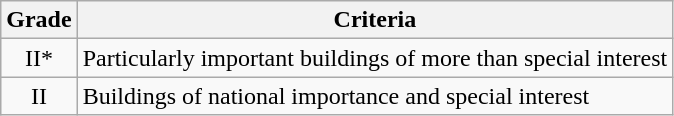<table class="wikitable">
<tr>
<th>Grade</th>
<th>Criteria</th>
</tr>
<tr>
<td align="center" >II*</td>
<td>Particularly important buildings of more than special interest</td>
</tr>
<tr>
<td align="center" >II</td>
<td>Buildings of national importance and special interest</td>
</tr>
</table>
